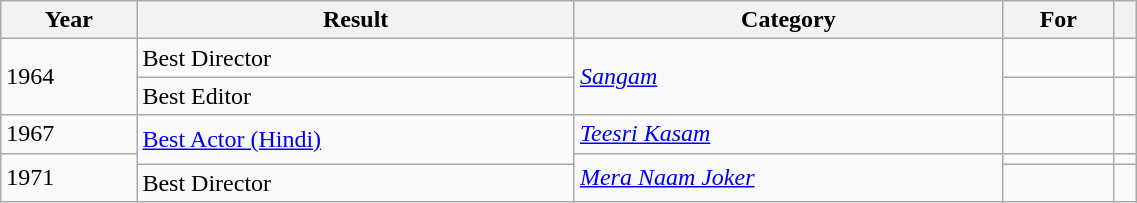<table class="wikitable sortable plainrowheaders" style="width:60%;">
<tr>
<th scope="col">Year</th>
<th scope="col">Result</th>
<th scope="col">Category</th>
<th scope="col">For</th>
<th scope="col" class="unsortable" style="width:2%;"></th>
</tr>
<tr>
<td rowspan="2">1964</td>
<td>Best Director</td>
<td rowspan="2"><em><a href='#'>Sangam</a></em></td>
<td></td>
<td></td>
</tr>
<tr>
<td>Best Editor</td>
<td></td>
<td></td>
</tr>
<tr>
<td>1967</td>
<td rowspan="2"><a href='#'>Best Actor (Hindi)</a></td>
<td><em><a href='#'>Teesri Kasam</a></em></td>
<td></td>
<td><br></td>
</tr>
<tr>
<td rowspan="2">1971</td>
<td rowspan="2"><em><a href='#'>Mera Naam Joker</a></em></td>
<td></td>
<td></td>
</tr>
<tr>
<td>Best Director</td>
<td></td>
<td></td>
</tr>
</table>
